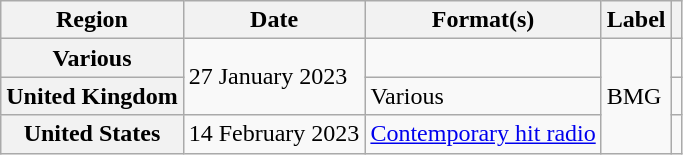<table class="wikitable plainrowheaders">
<tr>
<th scope="col">Region</th>
<th scope="col">Date</th>
<th scope="col">Format(s)</th>
<th scope="col">Label</th>
<th scope="col"></th>
</tr>
<tr>
<th scope="row">Various</th>
<td rowspan="2">27 January 2023</td>
<td></td>
<td rowspan="3">BMG</td>
<td></td>
</tr>
<tr>
<th scope="row">United Kingdom</th>
<td>Various</td>
<td></td>
</tr>
<tr>
<th scope="row">United States</th>
<td>14 February 2023</td>
<td><a href='#'>Contemporary hit radio</a></td>
<td></td>
</tr>
</table>
